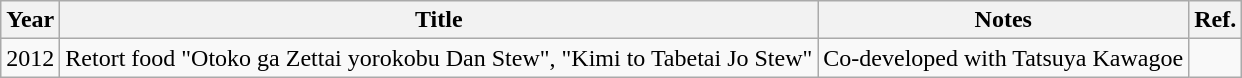<table class="wikitable">
<tr>
<th>Year</th>
<th>Title</th>
<th>Notes</th>
<th>Ref.</th>
</tr>
<tr>
<td>2012</td>
<td>Retort food "Otoko ga Zettai yorokobu Dan Stew", "Kimi to Tabetai Jo Stew"</td>
<td>Co-developed with Tatsuya Kawagoe</td>
<td></td>
</tr>
</table>
